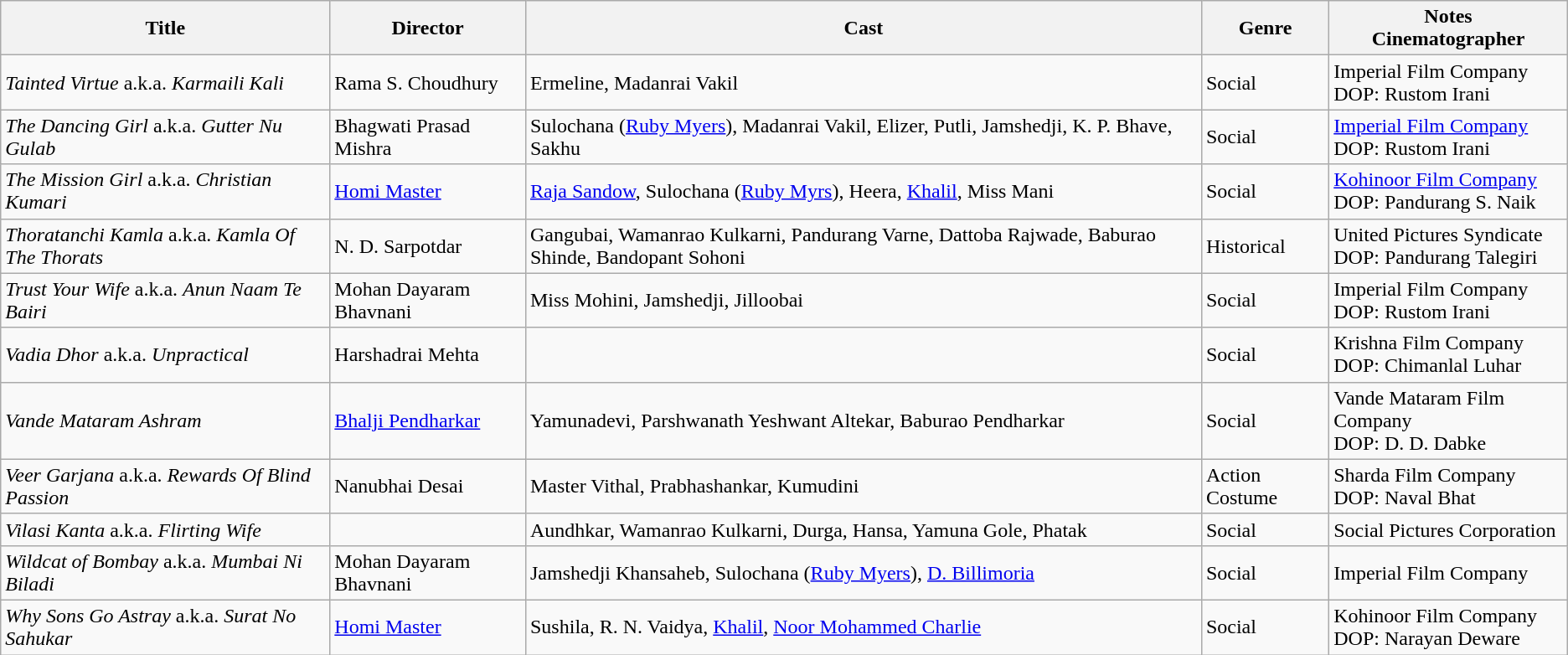<table class="wikitable">
<tr>
<th>Title</th>
<th>Director</th>
<th>Cast</th>
<th>Genre</th>
<th>Notes<br>Cinematographer</th>
</tr>
<tr>
<td><em>Tainted Virtue</em> a.k.a. <em>Karmaili Kali</em></td>
<td>Rama S. Choudhury</td>
<td>Ermeline, Madanrai Vakil</td>
<td>Social</td>
<td>Imperial Film Company<br>DOP: Rustom Irani</td>
</tr>
<tr>
<td><em>The Dancing Girl</em> a.k.a. <em>Gutter Nu Gulab</em></td>
<td>Bhagwati Prasad Mishra</td>
<td>Sulochana (<a href='#'>Ruby Myers</a>), Madanrai Vakil, Elizer, Putli, Jamshedji, K. P. Bhave, Sakhu</td>
<td>Social</td>
<td><a href='#'>Imperial Film Company</a><br>DOP: Rustom Irani</td>
</tr>
<tr>
<td><em>The Mission Girl</em> a.k.a. <em>Christian Kumari</em></td>
<td><a href='#'>Homi Master</a></td>
<td><a href='#'>Raja Sandow</a>, Sulochana (<a href='#'>Ruby Myrs</a>), Heera, <a href='#'>Khalil</a>, Miss Mani</td>
<td>Social</td>
<td><a href='#'>Kohinoor Film Company</a><br>DOP: Pandurang S. Naik</td>
</tr>
<tr>
<td><em>Thoratanchi Kamla</em> a.k.a. <em>Kamla Of The Thorats</em></td>
<td>N. D. Sarpotdar</td>
<td>Gangubai, Wamanrao Kulkarni, Pandurang Varne, Dattoba Rajwade, Baburao Shinde, Bandopant Sohoni</td>
<td>Historical</td>
<td>United Pictures Syndicate<br>DOP: Pandurang Talegiri</td>
</tr>
<tr>
<td><em>Trust Your Wife</em> a.k.a. <em>Anun Naam Te Bairi</em></td>
<td>Mohan Dayaram Bhavnani</td>
<td>Miss Mohini, Jamshedji, Jilloobai</td>
<td>Social</td>
<td>Imperial Film Company<br>DOP: Rustom Irani</td>
</tr>
<tr>
<td><em>Vadia Dhor</em> a.k.a. <em>Unpractical</em></td>
<td>Harshadrai Mehta</td>
<td></td>
<td>Social</td>
<td>Krishna Film Company<br>DOP: Chimanlal Luhar</td>
</tr>
<tr>
<td><em>Vande Mataram Ashram</em></td>
<td><a href='#'>Bhalji Pendharkar</a></td>
<td>Yamunadevi, Parshwanath Yeshwant Altekar, Baburao Pendharkar</td>
<td>Social</td>
<td>Vande Mataram Film Company<br>DOP: D. D. Dabke</td>
</tr>
<tr>
<td><em>Veer Garjana</em> a.k.a. <em>Rewards Of Blind Passion</em></td>
<td>Nanubhai Desai</td>
<td>Master Vithal, Prabhashankar, Kumudini</td>
<td>Action Costume</td>
<td>Sharda Film Company<br>DOP: Naval Bhat</td>
</tr>
<tr>
<td><em>Vilasi Kanta</em> a.k.a. <em>Flirting Wife</em></td>
<td></td>
<td>Aundhkar, Wamanrao Kulkarni, Durga, Hansa, Yamuna Gole, Phatak</td>
<td>Social</td>
<td>Social Pictures Corporation</td>
</tr>
<tr>
<td><em>Wildcat of Bombay</em> a.k.a. <em>Mumbai Ni Biladi</em></td>
<td>Mohan Dayaram Bhavnani</td>
<td>Jamshedji Khansaheb, Sulochana (<a href='#'>Ruby Myers</a>), <a href='#'>D. Billimoria</a></td>
<td>Social</td>
<td>Imperial Film Company</td>
</tr>
<tr>
<td><em>Why Sons Go Astray</em> a.k.a. <em>Surat No Sahukar</em></td>
<td><a href='#'>Homi Master</a></td>
<td>Sushila, R. N. Vaidya, <a href='#'>Khalil</a>, <a href='#'>Noor Mohammed Charlie</a></td>
<td>Social</td>
<td>Kohinoor Film Company<br>DOP: Narayan Deware</td>
</tr>
</table>
